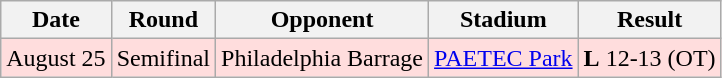<table class="wikitable">
<tr>
<th>Date</th>
<th>Round</th>
<th>Opponent</th>
<th>Stadium</th>
<th>Result</th>
</tr>
<tr bgcolor="FFDDDD">
<td>August 25</td>
<td>Semifinal</td>
<td>Philadelphia Barrage</td>
<td><a href='#'>PAETEC Park</a></td>
<td><strong>L</strong> 12-13 (OT)</td>
</tr>
</table>
